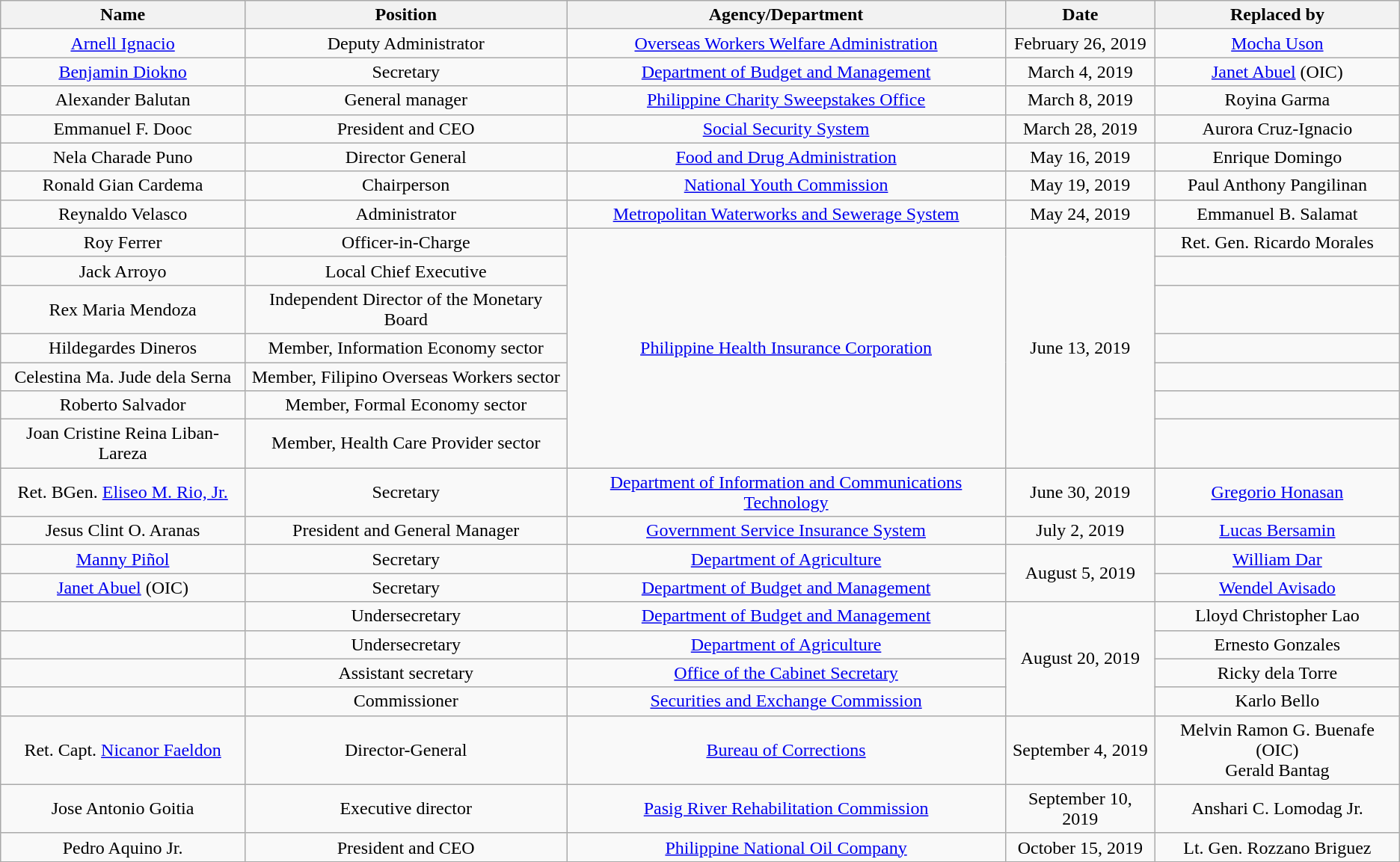<table class="wikitable sortable" style="text-align:center;">
<tr>
<th scope="col">Name</th>
<th scope="col">Position</th>
<th scope="col">Agency/Department</th>
<th scope="col">Date</th>
<th scope="col">Replaced by</th>
</tr>
<tr>
<td><a href='#'>Arnell Ignacio</a></td>
<td>Deputy Administrator</td>
<td><a href='#'>Overseas Workers Welfare Administration</a></td>
<td>February 26, 2019</td>
<td><a href='#'>Mocha Uson</a></td>
</tr>
<tr>
<td><a href='#'>Benjamin Diokno</a></td>
<td>Secretary</td>
<td><a href='#'>Department of Budget and Management</a></td>
<td>March 4, 2019</td>
<td><a href='#'>Janet Abuel</a> (OIC)</td>
</tr>
<tr>
<td>Alexander Balutan</td>
<td>General manager</td>
<td><a href='#'>Philippine Charity Sweepstakes Office</a></td>
<td>March 8, 2019</td>
<td>Royina Garma</td>
</tr>
<tr>
<td>Emmanuel F. Dooc</td>
<td>President and CEO</td>
<td><a href='#'>Social Security System</a></td>
<td>March 28, 2019</td>
<td>Aurora Cruz-Ignacio</td>
</tr>
<tr>
<td>Nela Charade Puno</td>
<td>Director General</td>
<td><a href='#'>Food and Drug Administration</a></td>
<td>May 16, 2019</td>
<td>Enrique Domingo</td>
</tr>
<tr>
<td>Ronald Gian Cardema</td>
<td>Chairperson</td>
<td><a href='#'>National Youth Commission</a></td>
<td>May 19, 2019</td>
<td>Paul Anthony Pangilinan</td>
</tr>
<tr>
<td>Reynaldo Velasco</td>
<td>Administrator</td>
<td><a href='#'>Metropolitan Waterworks and Sewerage System</a></td>
<td>May 24, 2019</td>
<td>Emmanuel B. Salamat</td>
</tr>
<tr>
<td>Roy Ferrer</td>
<td>Officer-in-Charge</td>
<td rowspan="7"><a href='#'>Philippine Health Insurance Corporation</a></td>
<td rowspan="7">June 13, 2019</td>
<td>Ret. Gen. Ricardo Morales</td>
</tr>
<tr>
<td>Jack Arroyo</td>
<td>Local Chief Executive</td>
<td></td>
</tr>
<tr>
<td>Rex Maria Mendoza</td>
<td>Independent Director of the Monetary Board</td>
<td></td>
</tr>
<tr>
<td>Hildegardes Dineros</td>
<td>Member, Information Economy sector</td>
<td></td>
</tr>
<tr>
<td>Celestina Ma. Jude dela Serna</td>
<td>Member, Filipino Overseas Workers sector</td>
<td></td>
</tr>
<tr>
<td>Roberto Salvador</td>
<td>Member, Formal Economy sector</td>
<td></td>
</tr>
<tr>
<td>Joan Cristine Reina Liban-Lareza</td>
<td>Member, Health Care Provider sector</td>
<td></td>
</tr>
<tr>
<td>Ret. BGen. <a href='#'>Eliseo M. Rio, Jr.</a></td>
<td>Secretary</td>
<td><a href='#'>Department of Information and Communications Technology</a></td>
<td>June 30, 2019</td>
<td><a href='#'>Gregorio Honasan</a></td>
</tr>
<tr>
<td>Jesus Clint O. Aranas</td>
<td>President and General Manager</td>
<td><a href='#'>Government Service Insurance System</a></td>
<td>July 2, 2019</td>
<td><a href='#'>Lucas Bersamin</a></td>
</tr>
<tr>
<td><a href='#'>Manny Piñol</a></td>
<td>Secretary</td>
<td><a href='#'>Department of Agriculture</a></td>
<td rowspan="2">August 5, 2019</td>
<td><a href='#'>William Dar</a></td>
</tr>
<tr>
<td><a href='#'>Janet Abuel</a> (OIC)</td>
<td>Secretary</td>
<td><a href='#'>Department of Budget and Management</a></td>
<td><a href='#'>Wendel Avisado</a></td>
</tr>
<tr>
<td></td>
<td>Undersecretary</td>
<td><a href='#'>Department of Budget and Management</a></td>
<td rowspan="4">August 20, 2019</td>
<td>Lloyd Christopher Lao</td>
</tr>
<tr>
<td></td>
<td>Undersecretary</td>
<td><a href='#'>Department of Agriculture</a></td>
<td>Ernesto Gonzales</td>
</tr>
<tr>
<td></td>
<td>Assistant secretary</td>
<td><a href='#'>Office of the Cabinet Secretary</a></td>
<td>Ricky dela Torre</td>
</tr>
<tr>
<td></td>
<td>Commissioner</td>
<td><a href='#'>Securities and Exchange Commission</a></td>
<td>Karlo Bello</td>
</tr>
<tr>
<td>Ret. Capt. <a href='#'>Nicanor Faeldon</a></td>
<td>Director-General</td>
<td><a href='#'>Bureau of Corrections</a></td>
<td>September 4, 2019</td>
<td>Melvin Ramon G. Buenafe (OIC)<br>Gerald Bantag</td>
</tr>
<tr>
<td>Jose Antonio Goitia</td>
<td>Executive director</td>
<td><a href='#'>Pasig River Rehabilitation Commission</a></td>
<td>September 10, 2019</td>
<td>Anshari C. Lomodag Jr.</td>
</tr>
<tr>
<td>Pedro Aquino Jr.</td>
<td>President and CEO</td>
<td><a href='#'>Philippine National Oil Company</a></td>
<td>October 15, 2019</td>
<td>Lt. Gen. Rozzano Briguez</td>
</tr>
<tr>
</tr>
</table>
